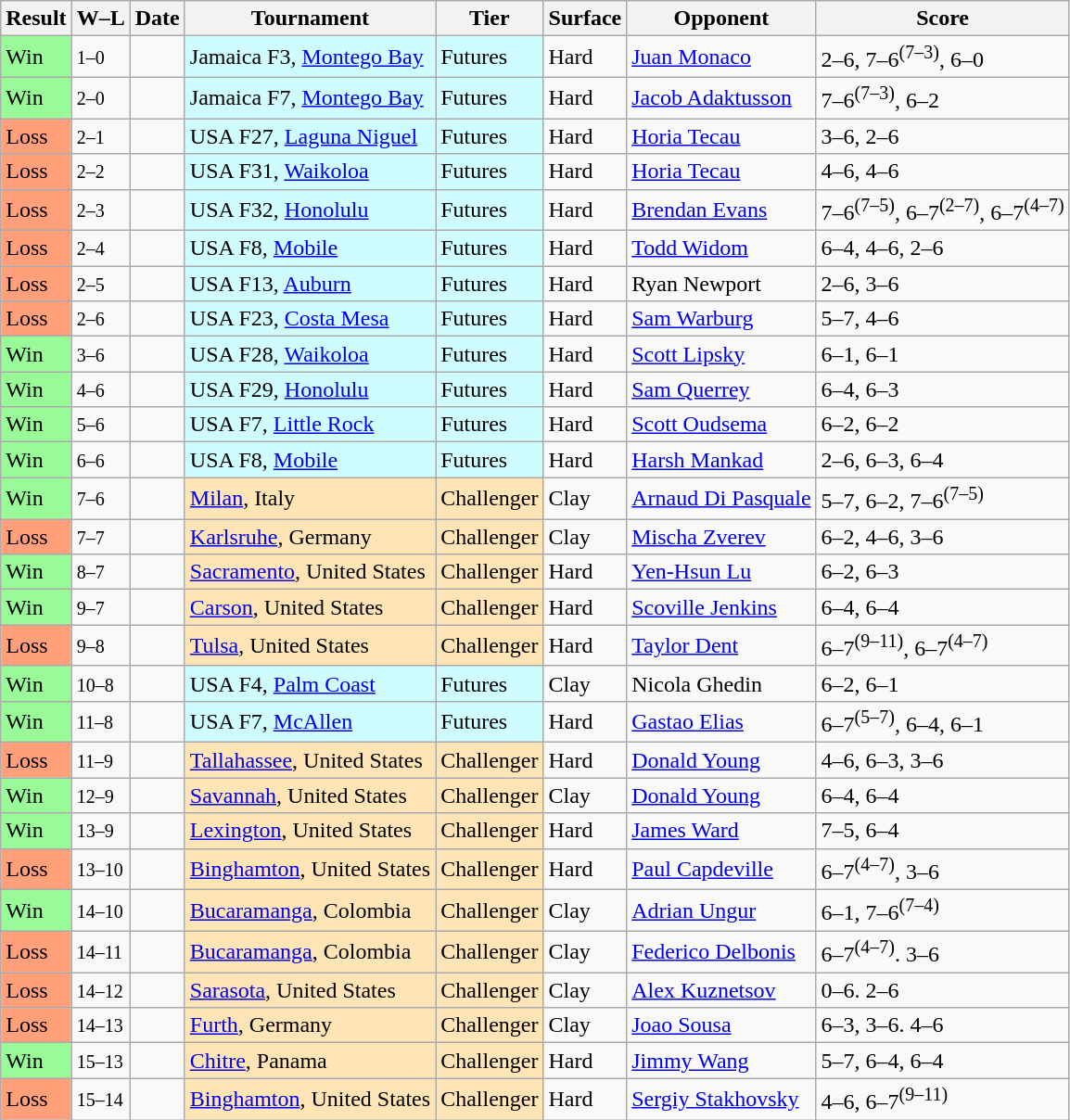<table class="sortable wikitable">
<tr>
<th>Result</th>
<th class="unsortable">W–L</th>
<th>Date</th>
<th>Tournament</th>
<th>Tier</th>
<th>Surface</th>
<th>Opponent</th>
<th class="unsortable">Score</th>
</tr>
<tr>
<td style="background:#98fb98;">Win</td>
<td><small>1–0</small></td>
<td></td>
<td style="background:#cffcff;">Jamaica F3, <a href='#'>Montego Bay</a></td>
<td style="background:#cffcff;">Futures</td>
<td>Hard</td>
<td> <a href='#'>Juan Monaco</a></td>
<td>2–6, 7–6<sup>(7–3)</sup>, 6–0</td>
</tr>
<tr>
<td style="background:#98fb98;">Win</td>
<td><small>2–0</small></td>
<td></td>
<td style="background:#cffcff;">Jamaica F7, <a href='#'>Montego Bay</a></td>
<td style="background:#cffcff;">Futures</td>
<td>Hard</td>
<td> <a href='#'>Jacob Adaktusson</a></td>
<td>7–6<sup>(7–3)</sup>, 6–2</td>
</tr>
<tr>
<td style="background:#ffa07a;">Loss</td>
<td><small>2–1</small></td>
<td></td>
<td style="background:#cffcff;">USA F27, <a href='#'>Laguna Niguel</a></td>
<td style="background:#cffcff;">Futures</td>
<td>Hard</td>
<td> <a href='#'>Horia Tecau</a></td>
<td>3–6, 2–6</td>
</tr>
<tr>
<td style="background:#ffa07a;">Loss</td>
<td><small>2–2</small></td>
<td></td>
<td style="background:#cffcff;">USA F31, <a href='#'>Waikoloa</a></td>
<td style="background:#cffcff;">Futures</td>
<td>Hard</td>
<td> <a href='#'>Horia Tecau</a></td>
<td>4–6, 4–6</td>
</tr>
<tr>
<td style="background:#ffa07a;">Loss</td>
<td><small>2–3</small></td>
<td></td>
<td style="background:#cffcff;">USA F32, <a href='#'>Honolulu</a></td>
<td style="background:#cffcff;">Futures</td>
<td>Hard</td>
<td> <a href='#'>Brendan Evans</a></td>
<td>7–6<sup>(7–5)</sup>, 6–7<sup>(2–7)</sup>, 6–7<sup>(4–7)</sup></td>
</tr>
<tr>
<td style="background:#ffa07a;">Loss</td>
<td><small>2–4</small></td>
<td></td>
<td style="background:#cffcff;">USA F8, <a href='#'>Mobile</a></td>
<td style="background:#cffcff;">Futures</td>
<td>Hard</td>
<td> <a href='#'>Todd Widom</a></td>
<td>6–4, 4–6, 2–6</td>
</tr>
<tr>
<td style="background:#ffa07a;">Loss</td>
<td><small>2–5</small></td>
<td></td>
<td style="background:#cffcff;">USA F13, <a href='#'>Auburn</a></td>
<td style="background:#cffcff;">Futures</td>
<td>Hard</td>
<td> Ryan Newport</td>
<td>2–6, 3–6</td>
</tr>
<tr>
<td style="background:#ffa07a;">Loss</td>
<td><small>2–6</small></td>
<td></td>
<td style="background:#cffcff;">USA F23, <a href='#'>Costa Mesa</a></td>
<td style="background:#cffcff;">Futures</td>
<td>Hard</td>
<td> <a href='#'>Sam Warburg</a></td>
<td>5–7, 4–6</td>
</tr>
<tr>
<td style="background:#98fb98;">Win</td>
<td><small>3–6</small></td>
<td></td>
<td style="background:#cffcff;">USA F28, <a href='#'>Waikoloa</a></td>
<td style="background:#cffcff;">Futures</td>
<td>Hard</td>
<td> <a href='#'>Scott Lipsky</a></td>
<td>6–1, 6–1</td>
</tr>
<tr>
<td style="background:#98fb98;">Win</td>
<td><small>4–6</small></td>
<td></td>
<td style="background:#cffcff;">USA F29, <a href='#'>Honolulu</a></td>
<td style="background:#cffcff;">Futures</td>
<td>Hard</td>
<td> <a href='#'>Sam Querrey</a></td>
<td>6–4, 6–3</td>
</tr>
<tr>
<td style="background:#98fb98;">Win</td>
<td><small>5–6</small></td>
<td></td>
<td style="background:#cffcff;">USA F7, <a href='#'>Little Rock</a></td>
<td style="background:#cffcff;">Futures</td>
<td>Hard</td>
<td> <a href='#'>Scott Oudsema</a></td>
<td>6–2, 6–2</td>
</tr>
<tr>
<td style="background:#98fb98;">Win</td>
<td><small>6–6</small></td>
<td></td>
<td style="background:#cffcff;">USA F8, <a href='#'>Mobile</a></td>
<td style="background:#cffcff;">Futures</td>
<td>Hard</td>
<td> <a href='#'>Harsh Mankad</a></td>
<td>2–6, 6–3, 6–4</td>
</tr>
<tr>
<td style="background:#98fb98;">Win</td>
<td><small>7–6</small></td>
<td></td>
<td style="background:moccasin;"><a href='#'>Milan</a>, Italy</td>
<td style="background:moccasin;">Challenger</td>
<td>Clay</td>
<td> <a href='#'>Arnaud Di Pasquale</a></td>
<td>5–7, 6–2, 7–6<sup>(7–5)</sup></td>
</tr>
<tr>
<td style="background:#ffa07a;">Loss</td>
<td><small>7–7</small></td>
<td></td>
<td style="background:moccasin;"><a href='#'>Karlsruhe</a>, Germany</td>
<td style="background:moccasin;">Challenger</td>
<td>Clay</td>
<td> <a href='#'>Mischa Zverev</a></td>
<td>6–2, 4–6, 3–6</td>
</tr>
<tr>
<td style="background:#98fb98;">Win</td>
<td><small>8–7</small></td>
<td></td>
<td style="background:moccasin;"><a href='#'>Sacramento</a>, United States</td>
<td style="background:moccasin;">Challenger</td>
<td>Hard</td>
<td> <a href='#'>Yen-Hsun Lu</a></td>
<td>6–2, 6–3</td>
</tr>
<tr>
<td style="background:#98fb98;">Win</td>
<td><small>9–7</small></td>
<td></td>
<td style="background:moccasin;"><a href='#'>Carson</a>, United States</td>
<td style="background:moccasin;">Challenger</td>
<td>Hard</td>
<td> <a href='#'>Scoville Jenkins</a></td>
<td>6–4, 6–4</td>
</tr>
<tr>
<td style="background:#ffa07a;">Loss</td>
<td><small>9–8</small></td>
<td></td>
<td style="background:moccasin;"><a href='#'>Tulsa</a>, United States</td>
<td style="background:moccasin;">Challenger</td>
<td>Hard</td>
<td> <a href='#'>Taylor Dent</a></td>
<td>6–7<sup>(9–11)</sup>, 6–7<sup>(4–7)</sup></td>
</tr>
<tr>
<td style="background:#98fb98;">Win</td>
<td><small>10–8</small></td>
<td></td>
<td style="background:#cffcff;">USA F4, <a href='#'>Palm Coast</a></td>
<td style="background:#cffcff;">Futures</td>
<td>Clay</td>
<td> Nicola Ghedin</td>
<td>6–2, 6–1</td>
</tr>
<tr>
<td style="background:#98fb98;">Win</td>
<td><small>11–8</small></td>
<td></td>
<td style="background:#cffcff;">USA F7, <a href='#'>McAllen</a></td>
<td style="background:#cffcff;">Futures</td>
<td>Hard</td>
<td> <a href='#'>Gastao Elias</a></td>
<td>6–7<sup>(5–7)</sup>, 6–4, 6–1</td>
</tr>
<tr>
<td style="background:#ffa07a;">Loss</td>
<td><small>11–9</small></td>
<td></td>
<td style="background:moccasin;"><a href='#'>Tallahassee</a>, United States</td>
<td style="background:moccasin;">Challenger</td>
<td>Hard</td>
<td> <a href='#'>Donald Young</a></td>
<td>4–6, 6–3, 3–6</td>
</tr>
<tr>
<td style="background:#98fb98;">Win</td>
<td><small>12–9</small></td>
<td></td>
<td style="background:moccasin;"><a href='#'>Savannah</a>, United States</td>
<td style="background:moccasin;">Challenger</td>
<td>Clay</td>
<td> <a href='#'>Donald Young</a></td>
<td>6–4, 6–4</td>
</tr>
<tr>
<td style="background:#98fb98;">Win</td>
<td><small>13–9</small></td>
<td></td>
<td style="background:moccasin;"><a href='#'>Lexington</a>, United States</td>
<td style="background:moccasin;">Challenger</td>
<td>Hard</td>
<td> <a href='#'>James Ward</a></td>
<td>7–5, 6–4</td>
</tr>
<tr>
<td style="background:#ffa07a;">Loss</td>
<td><small>13–10</small></td>
<td></td>
<td style="background:moccasin;"><a href='#'>Binghamton</a>, United States</td>
<td style="background:moccasin;">Challenger</td>
<td>Hard</td>
<td> <a href='#'>Paul Capdeville</a></td>
<td>6–7<sup>(4–7)</sup>, 3–6</td>
</tr>
<tr>
<td style="background:#98fb98;">Win</td>
<td><small>14–10</small></td>
<td></td>
<td style="background:moccasin;"><a href='#'>Bucaramanga</a>, Colombia</td>
<td style="background:moccasin;">Challenger</td>
<td>Clay</td>
<td> <a href='#'>Adrian Ungur</a></td>
<td>6–1, 7–6<sup>(7–4)</sup></td>
</tr>
<tr>
<td style="background:#ffa07a;">Loss</td>
<td><small>14–11</small></td>
<td></td>
<td style="background:moccasin;"><a href='#'>Bucaramanga</a>, Colombia</td>
<td style="background:moccasin;">Challenger</td>
<td>Clay</td>
<td> <a href='#'>Federico Delbonis</a></td>
<td>6–7<sup>(4–7)</sup>. 3–6</td>
</tr>
<tr>
<td style="background:#ffa07a;">Loss</td>
<td><small>14–12</small></td>
<td></td>
<td style="background:moccasin;"><a href='#'>Sarasota</a>, United States</td>
<td style="background:moccasin;">Challenger</td>
<td>Clay</td>
<td> <a href='#'>Alex Kuznetsov</a></td>
<td>0–6. 2–6</td>
</tr>
<tr>
<td style="background:#ffa07a;">Loss</td>
<td><small>14–13</small></td>
<td></td>
<td style="background:moccasin;"><a href='#'>Furth</a>, Germany</td>
<td style="background:moccasin;">Challenger</td>
<td>Clay</td>
<td> <a href='#'>Joao Sousa</a></td>
<td>6–3, 3–6. 4–6</td>
</tr>
<tr>
<td style="background:#98fb98;">Win</td>
<td><small>15–13</small></td>
<td></td>
<td style="background:moccasin;"><a href='#'>Chitre</a>, Panama</td>
<td style="background:moccasin;">Challenger</td>
<td>Hard</td>
<td> <a href='#'>Jimmy Wang</a></td>
<td>5–7, 6–4, 6–4</td>
</tr>
<tr>
<td style="background:#ffa07a;">Loss</td>
<td><small>15–14</small></td>
<td></td>
<td style="background:moccasin;"><a href='#'>Binghamton</a>, United States</td>
<td style="background:moccasin;">Challenger</td>
<td>Hard</td>
<td> <a href='#'>Sergiy Stakhovsky</a></td>
<td>4–6, 6–7<sup>(9–11)</sup></td>
</tr>
</table>
